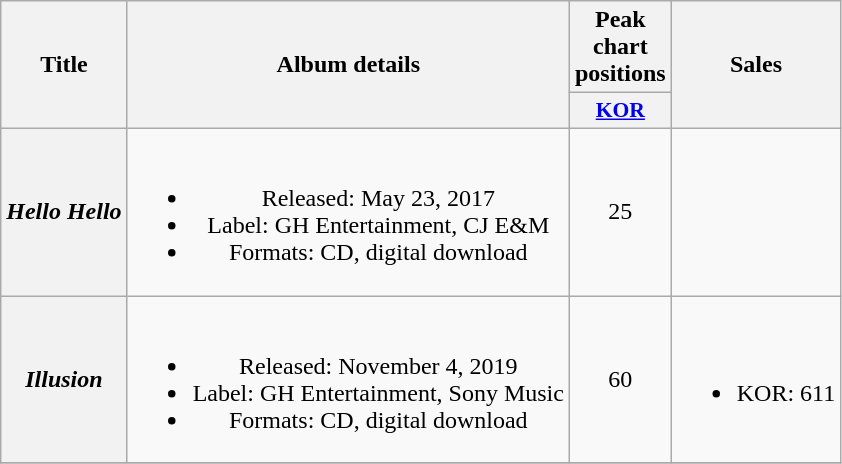<table class="wikitable plainrowheaders" style="text-align:center;">
<tr>
<th scope="col" rowspan="2">Title</th>
<th scope="col" rowspan="2">Album details</th>
<th scope="col" colspan="1">Peak chart positions</th>
<th scope="col" rowspan="2">Sales</th>
</tr>
<tr>
<th scope="col" style="width:3.5em;font-size:90%;"><a href='#'>KOR</a><br></th>
</tr>
<tr>
<th scope="row"><em>Hello Hello</em></th>
<td><br><ul><li>Released: May 23, 2017</li><li>Label: GH Entertainment, CJ E&M</li><li>Formats: CD, digital download</li></ul></td>
<td>25</td>
<td></td>
</tr>
<tr>
<th scope="row"><em>Illusion</em></th>
<td><br><ul><li>Released: November 4, 2019</li><li>Label: GH Entertainment, Sony Music</li><li>Formats: CD, digital download</li></ul></td>
<td>60</td>
<td><br><ul><li>KOR: 611</li></ul></td>
</tr>
<tr>
</tr>
</table>
